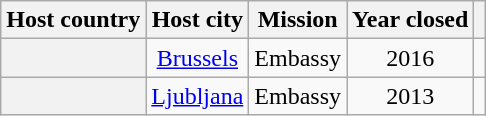<table class="wikitable plainrowheaders" style="text-align:center;">
<tr>
<th scope="col">Host country</th>
<th scope="col">Host city</th>
<th scope="col">Mission</th>
<th scope="col">Year closed</th>
<th scope="col"></th>
</tr>
<tr>
<th scope="row"></th>
<td><a href='#'>Brussels</a></td>
<td>Embassy</td>
<td>2016</td>
<td></td>
</tr>
<tr>
<th scope="row"></th>
<td><a href='#'>Ljubljana</a></td>
<td>Embassy</td>
<td>2013</td>
<td></td>
</tr>
</table>
